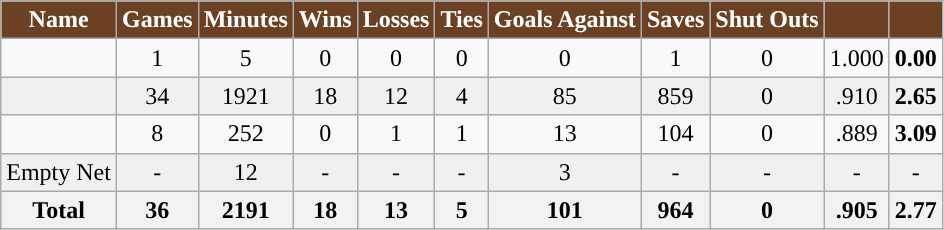<table class="wikitable sortable">
<tr align="center">
<th style="color:white; background:#6C4023; ">Name</th>
<th style="color:white; background:#6C4023; ">Games</th>
<th style="color:white; background:#6C4023; ">Minutes</th>
<th style="color:white; background:#6C4023; ">Wins</th>
<th style="color:white; background:#6C4023; ">Losses</th>
<th style="color:white; background:#6C4023; ">Ties</th>
<th style="color:white; background:#6C4023; ">Goals Against</th>
<th style="color:white; background:#6C4023; ">Saves</th>
<th style="color:white; background:#6C4023; ">Shut Outs</th>
<th style="color:white; background:#6C4023; "><a href='#'></a></th>
<th style="color:white; background:#6C4023; "><a href='#'></a></th>
</tr>
<tr align="center" bgcolor="">
<td></td>
<td>1</td>
<td>5</td>
<td>0</td>
<td>0</td>
<td>0</td>
<td>0</td>
<td>1</td>
<td>0</td>
<td>1.000</td>
<td><strong>0.00</strong></td>
</tr>
<tr align="center" bgcolor="f0f0f0">
<td></td>
<td>34</td>
<td>1921</td>
<td>18</td>
<td>12</td>
<td>4</td>
<td>85</td>
<td>859</td>
<td>0</td>
<td>.910</td>
<td><strong>2.65</strong></td>
</tr>
<tr align="center" bgcolor="">
<td></td>
<td>8</td>
<td>252</td>
<td>0</td>
<td>1</td>
<td>1</td>
<td>13</td>
<td>104</td>
<td>0</td>
<td>.889</td>
<td><strong>3.09</strong></td>
</tr>
<tr align="center" bgcolor="f0f0f0">
<td>Empty Net</td>
<td>-</td>
<td>12</td>
<td>-</td>
<td>-</td>
<td>-</td>
<td>3</td>
<td>-</td>
<td>-</td>
<td>-</td>
<td>-</td>
</tr>
<tr>
<th>Total</th>
<th>36</th>
<th>2191</th>
<th>18</th>
<th>13</th>
<th>5</th>
<th>101</th>
<th>964</th>
<th>0</th>
<th>.905</th>
<th>2.77</th>
</tr>
</table>
